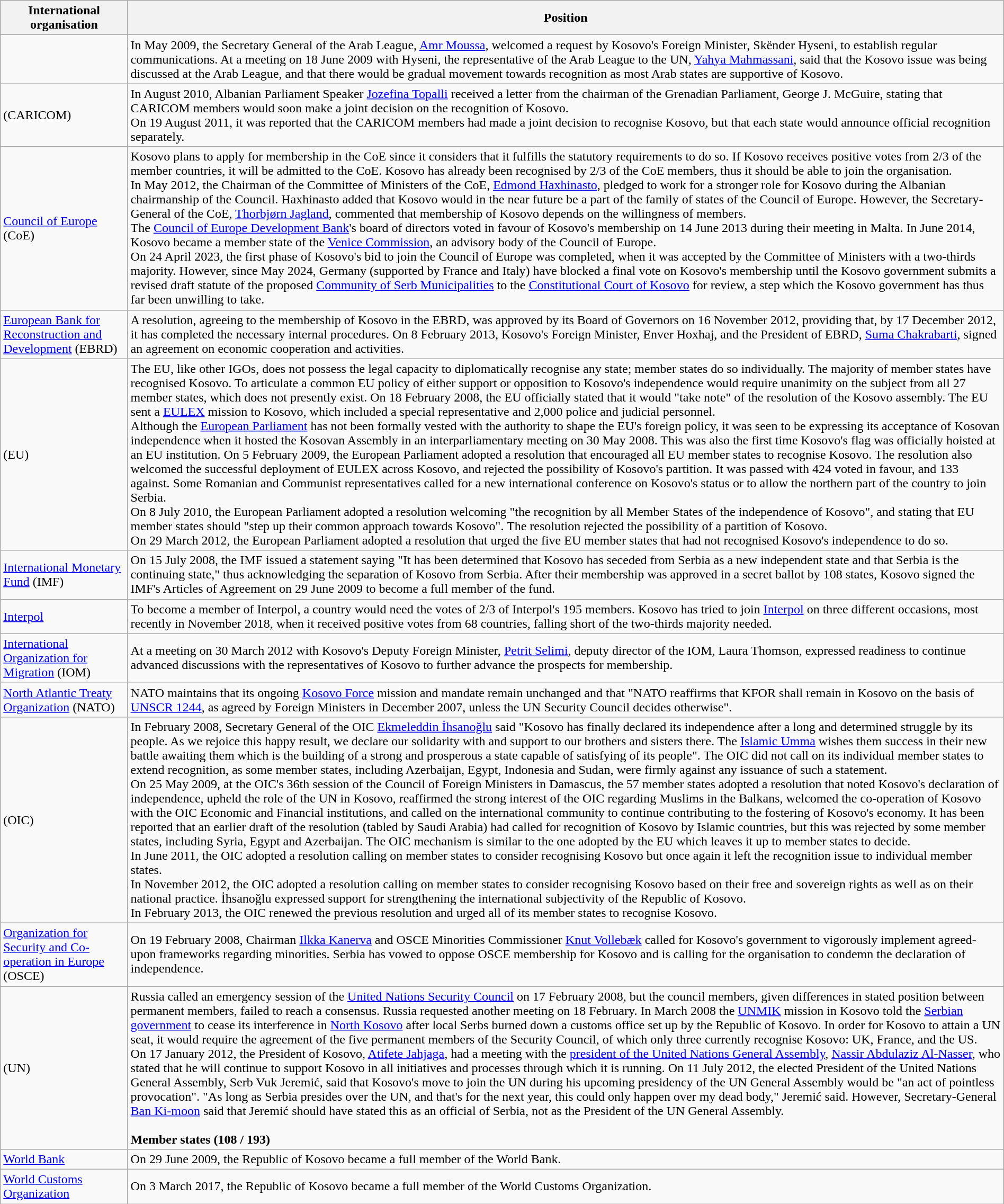<table class="wikitable" style="width:100%;">
<tr>
<th>International organisation</th>
<th>Position</th>
</tr>
<tr>
<td></td>
<td>In May 2009, the Secretary General of the Arab League, <a href='#'>Amr Moussa</a>, welcomed a request by Kosovo's Foreign Minister, Skënder Hyseni, to establish regular communications. At a meeting on 18 June 2009 with Hyseni, the representative of the Arab League to the UN, <a href='#'>Yahya Mahmassani</a>, said that the Kosovo issue was being discussed at the Arab League, and that there would be gradual movement towards recognition as most Arab states are supportive of Kosovo.<br></td>
</tr>
<tr>
<td> (CARICOM)</td>
<td>In August 2010, Albanian Parliament Speaker <a href='#'>Jozefina Topalli</a> received a letter from the chairman of the Grenadian Parliament, George J. McGuire, stating that CARICOM members would soon make a joint decision on the recognition of Kosovo.<br>On 19 August 2011, it was reported that the CARICOM members had made a joint decision to recognise Kosovo, but that each state would announce official recognition separately.<br></td>
</tr>
<tr>
<td> <a href='#'>Council of Europe</a> (CoE)</td>
<td>Kosovo plans to apply for membership in the CoE since it considers that it fulfills the statutory requirements to do so. If Kosovo receives positive votes from 2/3 of the member countries, it will be admitted to the CoE. Kosovo has already been recognised by 2/3 of the CoE members, thus it should be able to join the organisation.<br> In May 2012, the Chairman of the Committee of Ministers of the CoE, <a href='#'>Edmond Haxhinasto</a>, pledged to work for a stronger role for Kosovo during the Albanian chairmanship of the Council. Haxhinasto added that Kosovo would in the near future be a part of the family of states of the Council of Europe. However, the Secretary-General of the CoE, <a href='#'>Thorbjørn Jagland</a>, commented that membership of Kosovo depends on the willingness of members.<br>The <a href='#'>Council of Europe Development Bank</a>'s board of directors voted in favour of Kosovo's membership on 14 June 2013 during their meeting in Malta. In June 2014, Kosovo became a member state of the <a href='#'>Venice Commission</a>, an advisory body of the Council of Europe.<br>On 24 April 2023, the first phase of Kosovo's bid to join the Council of Europe was completed, when it was accepted by the Committee of Ministers with a two-thirds majority. However, since May 2024, Germany (supported by France and Italy) have blocked a final vote on Kosovo's membership until the Kosovo government submits a revised draft statute of the proposed <a href='#'>Community of Serb Municipalities</a> to the <a href='#'>Constitutional Court of Kosovo</a> for review, a step which the Kosovo government has thus far been unwilling to take.
</td>
</tr>
<tr>
<td><a href='#'>European Bank for Reconstruction and Development</a> (EBRD)</td>
<td>A resolution, agreeing to the membership of Kosovo in the EBRD, was approved by its Board of Governors on 16 November 2012, providing that, by 17 December 2012, it has completed the necessary internal procedures. On 8 February 2013, Kosovo's Foreign Minister, Enver Hoxhaj, and the President of EBRD, <a href='#'>Suma Chakrabarti</a>, signed an agreement on economic cooperation and activities.</td>
</tr>
<tr>
<td> (EU)</td>
<td>The EU, like other IGOs, does not possess the legal capacity to diplomatically recognise any state; member states do so individually. The majority of member states have recognised Kosovo. To articulate a common EU policy of either support or opposition to Kosovo's independence would require unanimity on the subject from all 27 member states, which does not presently exist. On 18 February 2008, the EU officially stated that it would "take note" of the resolution of the Kosovo assembly. The EU sent a <a href='#'>EULEX</a> mission to Kosovo, which included a special representative and 2,000 police and judicial personnel.<br>Although the <a href='#'>European Parliament</a> has not been formally vested with the authority to shape the EU's foreign policy, it was seen to be expressing its acceptance of Kosovan independence when it hosted the Kosovan Assembly in an interparliamentary meeting on 30 May 2008. This was also the first time Kosovo's flag was officially hoisted at an EU institution. On 5 February 2009, the European Parliament adopted a resolution that encouraged all EU member states to recognise Kosovo. The resolution also welcomed the successful deployment of EULEX across Kosovo, and rejected the possibility of Kosovo's partition. It was passed with 424 voted in favour, and 133 against. Some Romanian and Communist representatives called for a new international conference on Kosovo's status or to allow the northern part of the country to join Serbia.<br>On 8 July 2010, the European Parliament adopted a resolution welcoming "the recognition by all Member States of the independence of Kosovo", and stating that EU member states should "step up their common approach towards Kosovo". The resolution rejected the possibility of a partition of Kosovo.<br>On 29 March 2012, the European Parliament adopted a resolution that urged the five EU member states that had not recognised Kosovo's independence to do so.<br></td>
</tr>
<tr>
<td><a href='#'>International Monetary Fund</a> (IMF)</td>
<td>On 15 July 2008, the IMF issued a statement saying "It has been determined that Kosovo has seceded from Serbia as a new independent state and that Serbia is the continuing state," thus acknowledging the separation of Kosovo from Serbia. After their membership was approved in a secret ballot by 108 states, Kosovo signed the IMF's Articles of Agreement on 29 June 2009 to become a full member of the fund.</td>
</tr>
<tr>
<td><a href='#'>Interpol</a></td>
<td>To become a member of Interpol, a country would need the votes of 2/3 of Interpol's 195 members. Kosovo has tried to join <a href='#'>Interpol</a> on three different occasions, most recently in November 2018, when it received positive votes from 68 countries, falling short of the two-thirds majority needed.</td>
</tr>
<tr>
<td><a href='#'>International Organization for Migration</a> (IOM)</td>
<td>At a meeting on 30 March 2012 with Kosovo's Deputy Foreign Minister, <a href='#'>Petrit Selimi</a>, deputy director of the IOM, Laura Thomson, expressed readiness to continue advanced discussions with the representatives of Kosovo to further advance the prospects for membership.</td>
</tr>
<tr>
<td> <a href='#'>North Atlantic Treaty Organization</a> (NATO)</td>
<td>NATO maintains that its ongoing <a href='#'>Kosovo Force</a> mission and mandate remain unchanged and that "NATO reaffirms that KFOR shall remain in Kosovo on the basis of <a href='#'>UNSCR 1244</a>, as agreed by Foreign Ministers in December 2007, unless the UN Security Council decides otherwise".<br></td>
</tr>
<tr>
<td> (OIC)</td>
<td>In February 2008, Secretary General of the OIC <a href='#'>Ekmeleddin İhsanoğlu</a> said "Kosovo has finally declared its independence after a long and determined struggle by its people. As we rejoice this happy result, we declare our solidarity with and support to our brothers and sisters there. The <a href='#'>Islamic Umma</a> wishes them success in their new battle awaiting them which is the building of a strong and prosperous a state capable of satisfying of its people". The OIC did not call on its individual member states to extend recognition, as some member states, including Azerbaijan, Egypt, Indonesia and Sudan, were firmly against any issuance of such a statement.<br>On 25 May 2009, at the OIC's 36th session of the Council of Foreign Ministers in Damascus, the 57 member states adopted a resolution that noted Kosovo's declaration of independence, upheld the role of the UN in Kosovo, reaffirmed the strong interest of the OIC regarding Muslims in the Balkans, welcomed the co-operation of Kosovo with the OIC Economic and Financial institutions, and called on the international community to continue contributing to the fostering of Kosovo's economy. It has been reported that an earlier draft of the resolution (tabled by Saudi Arabia) had called for recognition of Kosovo by Islamic countries, but this was rejected by some member states, including Syria, Egypt and Azerbaijan. The OIC mechanism is similar to the one adopted by the EU which leaves it up to member states to decide.<br>In June 2011, the OIC adopted a resolution calling on member states to consider recognising Kosovo but once again it left the recognition issue to individual member states.<br>In November 2012, the OIC adopted a resolution calling on member states to consider recognising Kosovo based on their free and sovereign rights as well as on their national practice. İhsanoğlu expressed support for strengthening the international subjectivity of the Republic of Kosovo.<br>In February 2013, the OIC renewed the previous resolution and urged all of its member states to recognise Kosovo.<br></td>
</tr>
<tr>
<td> <a href='#'>Organization for Security and Co-operation in Europe</a> (OSCE)</td>
<td>On 19 February 2008, Chairman <a href='#'>Ilkka Kanerva</a> and OSCE Minorities Commissioner <a href='#'>Knut Vollebæk</a> called for Kosovo's government to vigorously implement agreed-upon frameworks regarding minorities. Serbia has vowed to oppose OSCE membership for Kosovo and is calling for the organisation to condemn the declaration of independence.<br></td>
</tr>
<tr>
<td> (UN)</td>
<td>Russia called an emergency session of the <a href='#'>United Nations Security Council</a> on 17 February 2008, but the council members, given differences in stated position between permanent members, failed to reach a consensus. Russia requested another meeting on 18 February. In March 2008 the <a href='#'>UNMIK</a> mission in Kosovo told the <a href='#'>Serbian government</a> to cease its interference in <a href='#'>North Kosovo</a> after local Serbs burned down a customs office set up by the Republic of Kosovo. In order for Kosovo to attain a UN seat, it would require the agreement of the five permanent members of the Security Council, of which only three currently recognise Kosovo: UK, France, and the US.<br>On 17 January 2012, the President of Kosovo, <a href='#'>Atifete Jahjaga</a>, had a meeting with the <a href='#'>president of the United Nations General Assembly</a>, <a href='#'>Nassir Abdulaziz Al-Nasser</a>, who stated that he will continue to support Kosovo in all initiatives and processes through which it is running. On 11 July 2012, the elected President of the United Nations General Assembly, Serb Vuk Jeremić, said that Kosovo's move to join the UN during his upcoming presidency of the UN General Assembly would be "an act of pointless provocation". "As long as Serbia presides over the UN, and that's for the next year, this could only happen over my dead body," Jeremić said. However, Secretary-General <a href='#'>Ban Ki-moon</a> said that Jeremić should have stated this as an official of Serbia, not as the President of the UN General Assembly.<br><br><strong>Member states (108 / 193)</strong> </td>
</tr>
<tr>
<td><a href='#'>World Bank</a></td>
<td>On 29 June 2009, the Republic of Kosovo became a full member of the World Bank.</td>
</tr>
<tr>
<td><a href='#'>World Customs Organization</a></td>
<td>On 3 March 2017, the Republic of Kosovo became a full member of the World Customs Organization.</td>
</tr>
</table>
